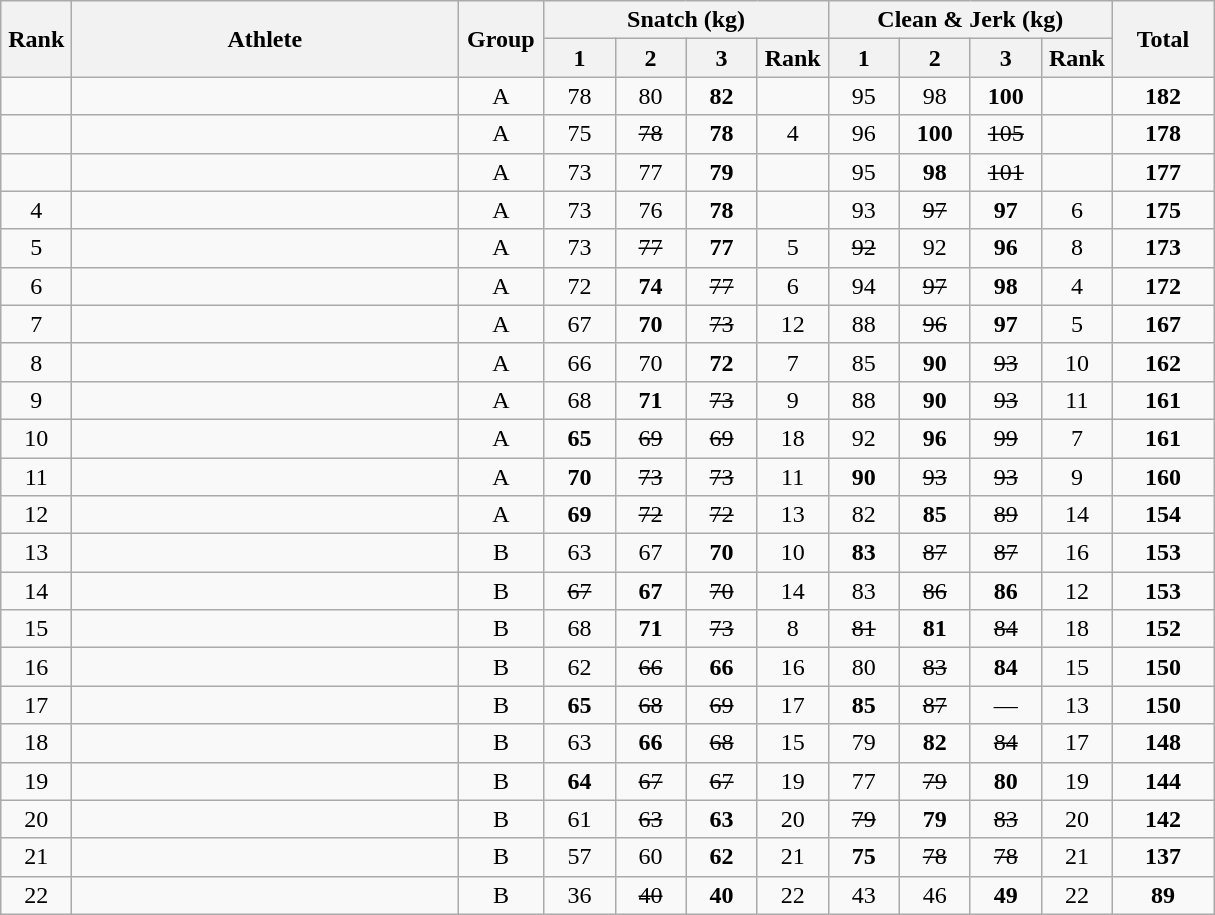<table class = "wikitable" style="text-align:center;">
<tr>
<th rowspan=2 width=40>Rank</th>
<th rowspan=2 width=250>Athlete</th>
<th rowspan=2 width=50>Group</th>
<th colspan=4>Snatch (kg)</th>
<th colspan=4>Clean & Jerk (kg)</th>
<th rowspan=2 width=60>Total</th>
</tr>
<tr>
<th width=40>1</th>
<th width=40>2</th>
<th width=40>3</th>
<th width=40>Rank</th>
<th width=40>1</th>
<th width=40>2</th>
<th width=40>3</th>
<th width=40>Rank</th>
</tr>
<tr>
<td></td>
<td align=left></td>
<td>A</td>
<td>78</td>
<td>80</td>
<td><strong>82</strong></td>
<td></td>
<td>95</td>
<td>98</td>
<td><strong>100</strong></td>
<td></td>
<td><strong>182</strong></td>
</tr>
<tr>
<td></td>
<td align=left></td>
<td>A</td>
<td>75</td>
<td><s>78</s></td>
<td><strong>78</strong></td>
<td>4</td>
<td>96</td>
<td><strong>100</strong></td>
<td><s>105</s></td>
<td></td>
<td><strong>178</strong></td>
</tr>
<tr>
<td></td>
<td align=left></td>
<td>A</td>
<td>73</td>
<td>77</td>
<td><strong>79</strong></td>
<td></td>
<td>95</td>
<td><strong>98</strong></td>
<td><s>101</s></td>
<td></td>
<td><strong>177</strong></td>
</tr>
<tr>
<td>4</td>
<td align=left></td>
<td>A</td>
<td>73</td>
<td>76</td>
<td><strong>78</strong></td>
<td></td>
<td>93</td>
<td><s>97</s></td>
<td><strong>97</strong></td>
<td>6</td>
<td><strong>175</strong></td>
</tr>
<tr>
<td>5</td>
<td align=left></td>
<td>A</td>
<td>73</td>
<td><s>77</s></td>
<td><strong>77</strong></td>
<td>5</td>
<td><s>92</s></td>
<td>92</td>
<td><strong>96</strong></td>
<td>8</td>
<td><strong>173</strong></td>
</tr>
<tr>
<td>6</td>
<td align=left></td>
<td>A</td>
<td>72</td>
<td><strong>74</strong></td>
<td><s>77</s></td>
<td>6</td>
<td>94</td>
<td><s>97</s></td>
<td><strong>98</strong></td>
<td>4</td>
<td><strong>172</strong></td>
</tr>
<tr>
<td>7</td>
<td align=left></td>
<td>A</td>
<td>67</td>
<td><strong>70</strong></td>
<td><s>73</s></td>
<td>12</td>
<td>88</td>
<td><s>96</s></td>
<td><strong>97</strong></td>
<td>5</td>
<td><strong>167</strong></td>
</tr>
<tr>
<td>8</td>
<td align=left></td>
<td>A</td>
<td>66</td>
<td>70</td>
<td><strong>72</strong></td>
<td>7</td>
<td>85</td>
<td><strong>90</strong></td>
<td><s>93</s></td>
<td>10</td>
<td><strong>162</strong></td>
</tr>
<tr>
<td>9</td>
<td align=left></td>
<td>A</td>
<td>68</td>
<td><strong>71</strong></td>
<td><s>73</s></td>
<td>9</td>
<td>88</td>
<td><strong>90</strong></td>
<td><s>93</s></td>
<td>11</td>
<td><strong>161</strong></td>
</tr>
<tr>
<td>10</td>
<td align=left></td>
<td>A</td>
<td><strong>65</strong></td>
<td><s>69</s></td>
<td><s>69</s></td>
<td>18</td>
<td>92</td>
<td><strong>96</strong></td>
<td><s>99</s></td>
<td>7</td>
<td><strong>161</strong></td>
</tr>
<tr>
<td>11</td>
<td align=left></td>
<td>A</td>
<td><strong>70</strong></td>
<td><s>73</s></td>
<td><s>73</s></td>
<td>11</td>
<td><strong>90</strong></td>
<td><s>93</s></td>
<td><s>93</s></td>
<td>9</td>
<td><strong>160</strong></td>
</tr>
<tr>
<td>12</td>
<td align=left></td>
<td>A</td>
<td><strong>69</strong></td>
<td><s>72</s></td>
<td><s>72</s></td>
<td>13</td>
<td>82</td>
<td><strong>85</strong></td>
<td><s>89</s></td>
<td>14</td>
<td><strong>154</strong></td>
</tr>
<tr>
<td>13</td>
<td align=left></td>
<td>B</td>
<td>63</td>
<td>67</td>
<td><strong>70</strong></td>
<td>10</td>
<td><strong>83</strong></td>
<td><s>87</s></td>
<td><s>87</s></td>
<td>16</td>
<td><strong>153</strong></td>
</tr>
<tr>
<td>14</td>
<td align=left></td>
<td>B</td>
<td><s>67</s></td>
<td><strong>67</strong></td>
<td><s>70</s></td>
<td>14</td>
<td>83</td>
<td><s>86</s></td>
<td><strong>86</strong></td>
<td>12</td>
<td><strong>153</strong></td>
</tr>
<tr>
<td>15</td>
<td align=left></td>
<td>B</td>
<td>68</td>
<td><strong>71</strong></td>
<td><s>73</s></td>
<td>8</td>
<td><s>81</s></td>
<td><strong>81</strong></td>
<td><s>84</s></td>
<td>18</td>
<td><strong>152</strong></td>
</tr>
<tr>
<td>16</td>
<td align=left></td>
<td>B</td>
<td>62</td>
<td><s>66</s></td>
<td><strong>66</strong></td>
<td>16</td>
<td>80</td>
<td><s>83</s></td>
<td><strong>84</strong></td>
<td>15</td>
<td><strong>150</strong></td>
</tr>
<tr>
<td>17</td>
<td align=left></td>
<td>B</td>
<td><strong>65</strong></td>
<td><s>68</s></td>
<td><s>69</s></td>
<td>17</td>
<td><strong>85</strong></td>
<td><s>87</s></td>
<td>—</td>
<td>13</td>
<td><strong>150</strong></td>
</tr>
<tr>
<td>18</td>
<td align=left></td>
<td>B</td>
<td>63</td>
<td><strong>66</strong></td>
<td><s>68</s></td>
<td>15</td>
<td>79</td>
<td><strong>82</strong></td>
<td><s>84</s></td>
<td>17</td>
<td><strong>148</strong></td>
</tr>
<tr>
<td>19</td>
<td align=left></td>
<td>B</td>
<td><strong>64</strong></td>
<td><s>67</s></td>
<td><s>67</s></td>
<td>19</td>
<td>77</td>
<td><s>79</s></td>
<td><strong>80</strong></td>
<td>19</td>
<td><strong>144</strong></td>
</tr>
<tr>
<td>20</td>
<td align=left></td>
<td>B</td>
<td>61</td>
<td><s>63</s></td>
<td><strong>63</strong></td>
<td>20</td>
<td><s>79</s></td>
<td><strong>79</strong></td>
<td><s>83</s></td>
<td>20</td>
<td><strong>142</strong></td>
</tr>
<tr>
<td>21</td>
<td align=left></td>
<td>B</td>
<td>57</td>
<td>60</td>
<td><strong>62</strong></td>
<td>21</td>
<td><strong>75</strong></td>
<td><s>78</s></td>
<td><s>78</s></td>
<td>21</td>
<td><strong>137</strong></td>
</tr>
<tr>
<td>22</td>
<td align=left></td>
<td>B</td>
<td>36</td>
<td><s>40</s></td>
<td><strong>40</strong></td>
<td>22</td>
<td>43</td>
<td>46</td>
<td><strong>49</strong></td>
<td>22</td>
<td><strong>89</strong></td>
</tr>
</table>
